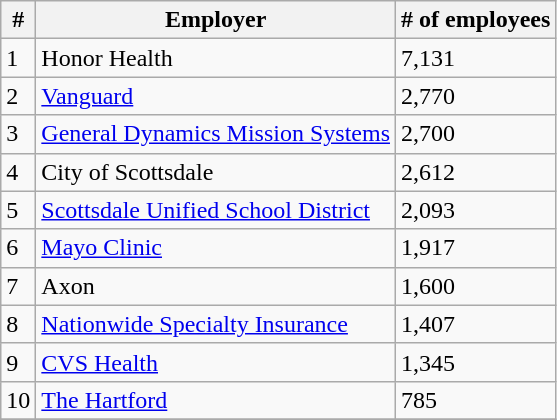<table class="wikitable">
<tr>
<th>#</th>
<th>Employer</th>
<th># of employees</th>
</tr>
<tr>
<td>1</td>
<td>Honor Health</td>
<td>7,131</td>
</tr>
<tr>
<td>2</td>
<td><a href='#'>Vanguard</a></td>
<td>2,770</td>
</tr>
<tr>
<td>3</td>
<td><a href='#'>General Dynamics Mission Systems</a></td>
<td>2,700</td>
</tr>
<tr>
<td>4</td>
<td>City of Scottsdale</td>
<td>2,612</td>
</tr>
<tr>
<td>5</td>
<td><a href='#'>Scottsdale Unified School District</a></td>
<td>2,093</td>
</tr>
<tr>
<td>6</td>
<td><a href='#'>Mayo Clinic</a></td>
<td>1,917</td>
</tr>
<tr>
<td>7</td>
<td>Axon</td>
<td>1,600</td>
</tr>
<tr>
<td>8</td>
<td><a href='#'>Nationwide Specialty Insurance</a></td>
<td>1,407</td>
</tr>
<tr>
<td>9</td>
<td><a href='#'>CVS Health</a></td>
<td>1,345</td>
</tr>
<tr>
<td>10</td>
<td><a href='#'>The Hartford</a></td>
<td>785</td>
</tr>
<tr>
</tr>
</table>
